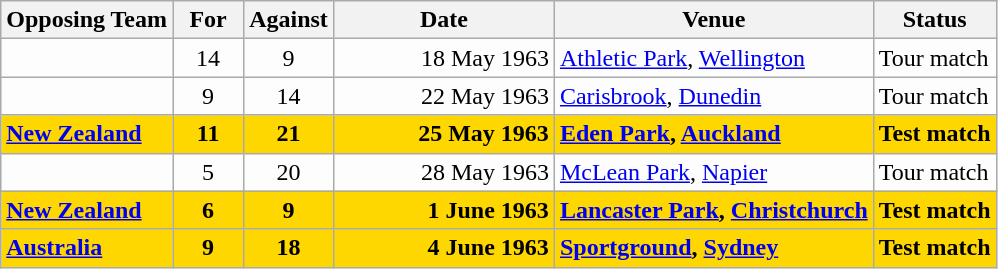<table class=wikitable>
<tr>
<th>Opposing Team</th>
<th>For</th>
<th>Against</th>
<th>Date</th>
<th>Venue</th>
<th>Status</th>
</tr>
<tr bgcolor=#fdfdfd>
<td></td>
<td align=center width=40>14</td>
<td align=center width=40>9</td>
<td width=140 align=right>18 May 1963</td>
<td><a href='#'>Athletic Park</a>, <a href='#'>Wellington</a></td>
<td>Tour match</td>
</tr>
<tr bgcolor=#fdfdfd>
<td></td>
<td align=center width=40>9</td>
<td align=center width=40>14</td>
<td width=140 align=right>22 May 1963</td>
<td><a href='#'>Carisbrook</a>, <a href='#'>Dunedin</a></td>
<td>Tour match</td>
</tr>
<tr bgcolor=gold>
<td> <strong><a href='#'>New Zealand</a></strong></td>
<td align=center width=40><strong>11</strong></td>
<td align=center width=40><strong>21</strong></td>
<td width=140 align=right><strong>25 May 1963</strong></td>
<td><strong><a href='#'>Eden Park</a>, <a href='#'>Auckland</a></strong></td>
<td><strong>Test match</strong></td>
</tr>
<tr bgcolor=#fdfdfd>
<td></td>
<td align=center width=40>5</td>
<td align=center width=40>20</td>
<td width=140 align=right>28 May 1963</td>
<td><a href='#'>McLean Park</a>, <a href='#'>Napier</a></td>
<td>Tour match</td>
</tr>
<tr bgcolor=gold>
<td> <strong><a href='#'>New Zealand</a></strong></td>
<td align=center width=40><strong>6</strong></td>
<td align=center width=40><strong>9</strong></td>
<td width=140 align=right><strong>1 June 1963</strong></td>
<td><strong><a href='#'>Lancaster Park</a>, <a href='#'>Christchurch</a></strong></td>
<td><strong>Test match</strong></td>
</tr>
<tr bgcolor=gold>
<td> <strong><a href='#'>Australia</a></strong></td>
<td align=center width=40><strong>9</strong></td>
<td align=center width=40><strong>18</strong></td>
<td width=140 align=right><strong>4 June 1963</strong></td>
<td><strong><a href='#'>Sportground</a>, <a href='#'>Sydney</a></strong></td>
<td><strong>Test match</strong></td>
</tr>
</table>
